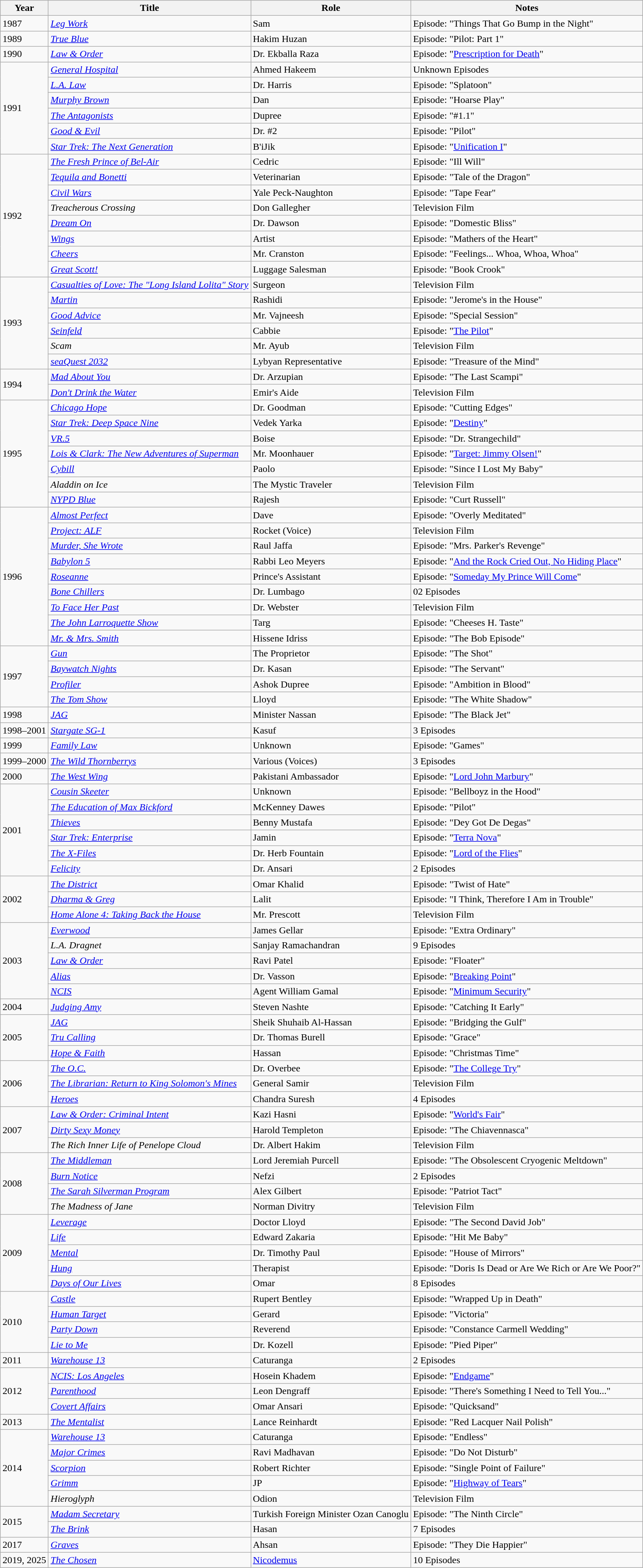<table class = "wikitable sortable">
<tr>
<th>Year</th>
<th>Title</th>
<th>Role</th>
<th>Notes</th>
</tr>
<tr>
<td>1987</td>
<td><em><a href='#'>Leg Work</a></em></td>
<td>Sam</td>
<td>Episode: "Things That Go Bump in the Night"</td>
</tr>
<tr>
<td>1989</td>
<td><a href='#'><em>True Blue</em></a></td>
<td>Hakim Huzan</td>
<td>Episode: "Pilot: Part 1"</td>
</tr>
<tr>
<td>1990</td>
<td><em><a href='#'>Law & Order</a></em></td>
<td>Dr. Ekballa Raza</td>
<td>Episode: "<a href='#'>Prescription for Death</a>"</td>
</tr>
<tr>
<td rowspan=6>1991</td>
<td><em><a href='#'>General Hospital</a></em></td>
<td>Ahmed Hakeem</td>
<td>Unknown Episodes</td>
</tr>
<tr>
<td><em><a href='#'>L.A. Law</a></em></td>
<td>Dr. Harris</td>
<td>Episode: "Splatoon"</td>
</tr>
<tr>
<td><em><a href='#'>Murphy Brown</a></em></td>
<td>Dan</td>
<td>Episode: "Hoarse Play"</td>
</tr>
<tr>
<td><a href='#'><em>The Antagonists</em></a></td>
<td>Dupree</td>
<td>Episode: "#1.1"</td>
</tr>
<tr>
<td><em><a href='#'>Good & Evil</a></em></td>
<td>Dr. #2</td>
<td>Episode: "Pilot"</td>
</tr>
<tr>
<td><em><a href='#'>Star Trek: The Next Generation</a></em></td>
<td>B'iJik</td>
<td>Episode: "<a href='#'>Unification I</a>"</td>
</tr>
<tr>
<td rowspan=8>1992</td>
<td><em><a href='#'>The Fresh Prince of Bel-Air</a></em></td>
<td>Cedric</td>
<td>Episode: "Ill Will"</td>
</tr>
<tr>
<td><em><a href='#'>Tequila and Bonetti</a></em></td>
<td>Veterinarian</td>
<td>Episode: "Tale of the Dragon"</td>
</tr>
<tr>
<td><a href='#'><em>Civil Wars</em></a></td>
<td>Yale Peck-Naughton</td>
<td>Episode: "Tape Fear"</td>
</tr>
<tr>
<td><em>Treacherous Crossing</em></td>
<td>Don Gallegher</td>
<td>Television Film</td>
</tr>
<tr>
<td><a href='#'><em>Dream On</em></a></td>
<td>Dr. Dawson</td>
<td>Episode: "Domestic Bliss"</td>
</tr>
<tr>
<td><a href='#'><em>Wings</em></a></td>
<td>Artist</td>
<td>Episode: "Mathers of the Heart"</td>
</tr>
<tr>
<td><em><a href='#'>Cheers</a></em></td>
<td>Mr. Cranston</td>
<td>Episode: "Feelings... Whoa, Whoa, Whoa"</td>
</tr>
<tr>
<td><a href='#'><em>Great Scott!</em></a></td>
<td>Luggage Salesman</td>
<td>Episode: "Book Crook"</td>
</tr>
<tr>
<td rowspan=6>1993</td>
<td><em><a href='#'>Casualties of Love: The "Long Island Lolita" Story</a></em></td>
<td>Surgeon</td>
<td>Television Film</td>
</tr>
<tr>
<td><a href='#'><em>Martin</em></a></td>
<td>Rashidi</td>
<td>Episode: "Jerome's in the House"</td>
</tr>
<tr>
<td><a href='#'><em>Good Advice</em></a></td>
<td>Mr. Vajneesh</td>
<td>Episode: "Special Session"</td>
</tr>
<tr>
<td><em><a href='#'>Seinfeld</a></em></td>
<td>Cabbie</td>
<td>Episode: "<a href='#'>The Pilot</a>"</td>
</tr>
<tr>
<td><em>Scam</em></td>
<td>Mr. Ayub</td>
<td>Television Film</td>
</tr>
<tr>
<td><a href='#'><em>seaQuest 2032</em></a></td>
<td>Lybyan Representative</td>
<td>Episode: "Treasure of the Mind"</td>
</tr>
<tr>
<td rowspan=2>1994</td>
<td><em><a href='#'>Mad About You</a></em></td>
<td>Dr. Arzupian</td>
<td>Episode: "The Last Scampi"</td>
</tr>
<tr>
<td><a href='#'><em>Don't Drink the Water</em></a></td>
<td>Emir's Aide</td>
<td>Television Film</td>
</tr>
<tr>
<td rowspan=7>1995</td>
<td><em><a href='#'>Chicago Hope</a></em></td>
<td>Dr. Goodman</td>
<td>Episode: "Cutting Edges"</td>
</tr>
<tr>
<td><em><a href='#'>Star Trek: Deep Space Nine</a></em></td>
<td>Vedek Yarka</td>
<td>Episode: "<a href='#'>Destiny</a>"</td>
</tr>
<tr>
<td><em><a href='#'>VR.5</a></em></td>
<td>Boise</td>
<td>Episode: "Dr. Strangechild"</td>
</tr>
<tr>
<td><em><a href='#'>Lois & Clark: The New Adventures of Superman</a></em></td>
<td>Mr. Moonhauer</td>
<td>Episode: "<a href='#'>Target: Jimmy Olsen!</a>"</td>
</tr>
<tr>
<td><em><a href='#'>Cybill</a></em></td>
<td>Paolo</td>
<td>Episode: "Since I Lost My Baby"</td>
</tr>
<tr>
<td><em>Aladdin on Ice</em></td>
<td>The Mystic Traveler</td>
<td>Television Film</td>
</tr>
<tr>
<td><em><a href='#'>NYPD Blue</a></em></td>
<td>Rajesh</td>
<td>Episode: "Curt Russell"</td>
</tr>
<tr>
<td rowspan=9>1996</td>
<td><em><a href='#'>Almost Perfect</a></em></td>
<td>Dave</td>
<td>Episode: "Overly Meditated"</td>
</tr>
<tr>
<td><em><a href='#'>Project: ALF</a></em></td>
<td>Rocket (Voice)</td>
<td>Television Film</td>
</tr>
<tr>
<td><em><a href='#'>Murder, She Wrote</a></em></td>
<td>Raul Jaffa</td>
<td>Episode: "Mrs. Parker's Revenge"</td>
</tr>
<tr>
<td><em><a href='#'>Babylon 5</a></em></td>
<td>Rabbi Leo Meyers</td>
<td>Episode: "<a href='#'>And the Rock Cried Out, No Hiding Place</a>"</td>
</tr>
<tr>
<td><em><a href='#'>Roseanne</a></em></td>
<td>Prince's Assistant</td>
<td>Episode: "<a href='#'>Someday My Prince Will Come</a>"</td>
</tr>
<tr>
<td><em><a href='#'>Bone Chillers</a></em></td>
<td>Dr. Lumbago</td>
<td>02 Episodes</td>
</tr>
<tr>
<td><em><a href='#'>To Face Her Past</a></em></td>
<td>Dr. Webster</td>
<td>Television Film</td>
</tr>
<tr>
<td><em><a href='#'>The John Larroquette Show</a></em></td>
<td>Targ</td>
<td>Episode: "Cheeses H. Taste"</td>
</tr>
<tr>
<td><a href='#'><em>Mr. & Mrs. Smith</em></a></td>
<td>Hissene Idriss</td>
<td>Episode: "The Bob Episode"</td>
</tr>
<tr>
<td rowspan=4>1997</td>
<td><a href='#'><em>Gun</em></a></td>
<td>The Proprietor</td>
<td>Episode: "The Shot"</td>
</tr>
<tr>
<td><em><a href='#'>Baywatch Nights</a></em></td>
<td>Dr. Kasan</td>
<td>Episode: "The Servant"</td>
</tr>
<tr>
<td><a href='#'><em>Profiler</em></a></td>
<td>Ashok Dupree</td>
<td>Episode: "Ambition in Blood"</td>
</tr>
<tr>
<td><em><a href='#'>The Tom Show</a></em></td>
<td>Lloyd</td>
<td>Episode: "The White Shadow"</td>
</tr>
<tr>
<td>1998</td>
<td><a href='#'><em>JAG</em></a></td>
<td>Minister Nassan</td>
<td>Episode: "The Black Jet"</td>
</tr>
<tr>
<td>1998–2001</td>
<td><em><a href='#'>Stargate SG-1</a></em></td>
<td>Kasuf</td>
<td>3 Episodes</td>
</tr>
<tr>
<td>1999</td>
<td><a href='#'><em>Family Law</em></a></td>
<td>Unknown</td>
<td>Episode: "Games"</td>
</tr>
<tr>
<td>1999–2000</td>
<td><em><a href='#'>The Wild Thornberrys</a></em></td>
<td>Various (Voices)</td>
<td>3 Episodes</td>
</tr>
<tr>
<td>2000</td>
<td><em><a href='#'>The West Wing</a></em></td>
<td>Pakistani Ambassador</td>
<td>Episode: "<a href='#'>Lord John Marbury</a>"</td>
</tr>
<tr>
<td rowspan=6>2001</td>
<td><em><a href='#'>Cousin Skeeter</a></em></td>
<td>Unknown</td>
<td>Episode: "Bellboyz in the Hood"</td>
</tr>
<tr>
<td><em><a href='#'>The Education of Max Bickford</a></em></td>
<td>McKenney Dawes</td>
<td>Episode: "Pilot"</td>
</tr>
<tr>
<td><a href='#'><em>Thieves</em></a></td>
<td>Benny Mustafa</td>
<td>Episode: "Dey Got De Degas"</td>
</tr>
<tr>
<td><em><a href='#'>Star Trek: Enterprise</a></em></td>
<td>Jamin</td>
<td>Episode: "<a href='#'>Terra Nova</a>"</td>
</tr>
<tr>
<td><em><a href='#'>The X-Files</a></em></td>
<td>Dr. Herb Fountain</td>
<td>Episode: "<a href='#'>Lord of the Flies</a>"</td>
</tr>
<tr>
<td><a href='#'><em>Felicity</em></a></td>
<td>Dr. Ansari</td>
<td>2 Episodes</td>
</tr>
<tr>
<td rowspan=3>2002</td>
<td><em><a href='#'>The District</a></em></td>
<td>Omar Khalid</td>
<td>Episode: "Twist of Hate"</td>
</tr>
<tr>
<td><em><a href='#'>Dharma & Greg</a></em></td>
<td>Lalit</td>
<td>Episode: "I Think, Therefore I Am in Trouble"</td>
</tr>
<tr>
<td><em><a href='#'>Home Alone 4: Taking Back the House</a></em></td>
<td>Mr. Prescott</td>
<td>Television Film</td>
</tr>
<tr>
<td rowspan=5>2003</td>
<td><em><a href='#'>Everwood</a></em></td>
<td>James Gellar</td>
<td>Episode: "Extra Ordinary"</td>
</tr>
<tr>
<td><em>L.A. Dragnet</em></td>
<td>Sanjay Ramachandran</td>
<td>9 Episodes</td>
</tr>
<tr>
<td><em><a href='#'>Law & Order</a></em></td>
<td>Ravi Patel</td>
<td>Episode: "Floater"</td>
</tr>
<tr>
<td><a href='#'><em>Alias</em></a></td>
<td>Dr. Vasson</td>
<td>Episode: "<a href='#'>Breaking Point</a>"</td>
</tr>
<tr>
<td><a href='#'><em>NCIS</em></a></td>
<td>Agent William Gamal</td>
<td>Episode: "<a href='#'>Minimum Security</a>"</td>
</tr>
<tr>
<td>2004</td>
<td><em><a href='#'>Judging Amy</a></em></td>
<td>Steven Nashte</td>
<td>Episode: "Catching It Early"</td>
</tr>
<tr>
<td rowspan=3>2005</td>
<td><a href='#'><em>JAG</em></a></td>
<td>Sheik Shuhaib Al-Hassan</td>
<td>Episode: "Bridging the Gulf"</td>
</tr>
<tr>
<td><em><a href='#'>Tru Calling</a></em></td>
<td>Dr. Thomas Burell</td>
<td>Episode: "Grace"</td>
</tr>
<tr>
<td><em><a href='#'>Hope & Faith</a></em></td>
<td>Hassan</td>
<td>Episode: "Christmas Time"</td>
</tr>
<tr>
<td rowspan=3>2006</td>
<td><em><a href='#'>The O.C.</a></em></td>
<td>Dr. Overbee</td>
<td>Episode: "<a href='#'>The College Try</a>"</td>
</tr>
<tr>
<td><em><a href='#'>The Librarian: Return to King Solomon's Mines</a></em></td>
<td>General Samir</td>
<td>Television Film</td>
</tr>
<tr>
<td><a href='#'><em>Heroes</em></a></td>
<td>Chandra Suresh</td>
<td>4 Episodes</td>
</tr>
<tr>
<td rowspan=3>2007</td>
<td><em><a href='#'>Law & Order: Criminal Intent</a></em></td>
<td>Kazi Hasni</td>
<td>Episode: "<a href='#'>World's Fair</a>"</td>
</tr>
<tr>
<td><em><a href='#'>Dirty Sexy Money</a></em></td>
<td>Harold Templeton</td>
<td>Episode: "The Chiavennasca"</td>
</tr>
<tr>
<td><em>The Rich Inner Life of Penelope Cloud</em></td>
<td>Dr. Albert Hakim</td>
<td>Television Film</td>
</tr>
<tr>
<td rowspan=4>2008</td>
<td><a href='#'><em>The Middleman</em></a></td>
<td>Lord Jeremiah Purcell</td>
<td>Episode: "The Obsolescent Cryogenic Meltdown"</td>
</tr>
<tr>
<td><em><a href='#'>Burn Notice</a></em></td>
<td>Nefzi</td>
<td>2 Episodes</td>
</tr>
<tr>
<td><em><a href='#'>The Sarah Silverman Program</a></em></td>
<td>Alex Gilbert</td>
<td>Episode: "Patriot Tact"</td>
</tr>
<tr>
<td><em>The Madness of Jane</em></td>
<td>Norman Divitry</td>
<td>Television Film</td>
</tr>
<tr>
<td rowspan=5>2009</td>
<td><a href='#'><em>Leverage</em></a></td>
<td>Doctor Lloyd</td>
<td>Episode: "The Second David Job"</td>
</tr>
<tr>
<td><a href='#'><em>Life</em></a></td>
<td>Edward Zakaria</td>
<td>Episode: "Hit Me Baby"</td>
</tr>
<tr>
<td><a href='#'><em>Mental</em></a></td>
<td>Dr. Timothy Paul</td>
<td>Episode: "House of Mirrors"</td>
</tr>
<tr>
<td><a href='#'><em>Hung</em></a></td>
<td>Therapist</td>
<td>Episode: "Doris Is Dead or Are We Rich or Are We Poor?"</td>
</tr>
<tr>
<td><em><a href='#'>Days of Our Lives</a></em></td>
<td>Omar</td>
<td>8 Episodes</td>
</tr>
<tr>
<td rowspan=4>2010</td>
<td><a href='#'><em>Castle</em></a></td>
<td>Rupert Bentley</td>
<td>Episode: "Wrapped Up in Death"</td>
</tr>
<tr>
<td><a href='#'><em>Human Target</em></a></td>
<td>Gerard</td>
<td>Episode: "Victoria"</td>
</tr>
<tr>
<td><em><a href='#'>Party Down</a></em></td>
<td>Reverend</td>
<td>Episode: "Constance Carmell Wedding"</td>
</tr>
<tr>
<td><em><a href='#'>Lie to Me</a></em></td>
<td>Dr. Kozell</td>
<td>Episode: "Pied Piper"</td>
</tr>
<tr>
<td>2011</td>
<td><em><a href='#'>Warehouse 13</a></em></td>
<td>Caturanga</td>
<td>2 Episodes</td>
</tr>
<tr>
<td rowspan=3>2012</td>
<td><em><a href='#'>NCIS: Los Angeles</a></em></td>
<td>Hosein Khadem</td>
<td>Episode: "<a href='#'>Endgame</a>"</td>
</tr>
<tr>
<td><a href='#'><em>Parenthood</em></a></td>
<td>Leon Dengraff</td>
<td>Episode: "There's Something I Need to Tell You..."</td>
</tr>
<tr>
<td><em><a href='#'>Covert Affairs</a></em></td>
<td>Omar Ansari</td>
<td>Episode: "Quicksand"</td>
</tr>
<tr>
<td>2013</td>
<td><em><a href='#'>The Mentalist</a></em></td>
<td>Lance Reinhardt</td>
<td>Episode: "Red Lacquer Nail Polish"</td>
</tr>
<tr>
<td rowspan=5>2014</td>
<td><em><a href='#'>Warehouse 13</a></em></td>
<td>Caturanga</td>
<td>Episode: "Endless"</td>
</tr>
<tr>
<td><a href='#'><em>Major Crimes</em></a></td>
<td>Ravi Madhavan</td>
<td>Episode: "Do Not Disturb"</td>
</tr>
<tr>
<td><a href='#'><em>Scorpion</em></a></td>
<td>Robert Richter</td>
<td>Episode: "Single Point of Failure"</td>
</tr>
<tr>
<td><a href='#'><em>Grimm</em></a></td>
<td>JP</td>
<td>Episode: "<a href='#'>Highway of Tears</a>"</td>
</tr>
<tr>
<td><em>Hieroglyph</em></td>
<td>Odion</td>
<td>Television Film</td>
</tr>
<tr>
<td rowspan=2>2015</td>
<td><a href='#'><em>Madam Secretary</em></a></td>
<td>Turkish Foreign Minister Ozan Canoglu</td>
<td>Episode: "The Ninth Circle"</td>
</tr>
<tr>
<td><a href='#'><em>The Brink</em></a></td>
<td>Hasan</td>
<td>7 Episodes</td>
</tr>
<tr>
<td>2017</td>
<td><a href='#'><em>Graves</em></a></td>
<td>Ahsan</td>
<td>Episode: "They Die Happier"</td>
</tr>
<tr>
<td>2019, 2025</td>
<td><em><a href='#'>The Chosen</a></em></td>
<td><a href='#'>Nicodemus</a></td>
<td>10 Episodes</td>
</tr>
</table>
